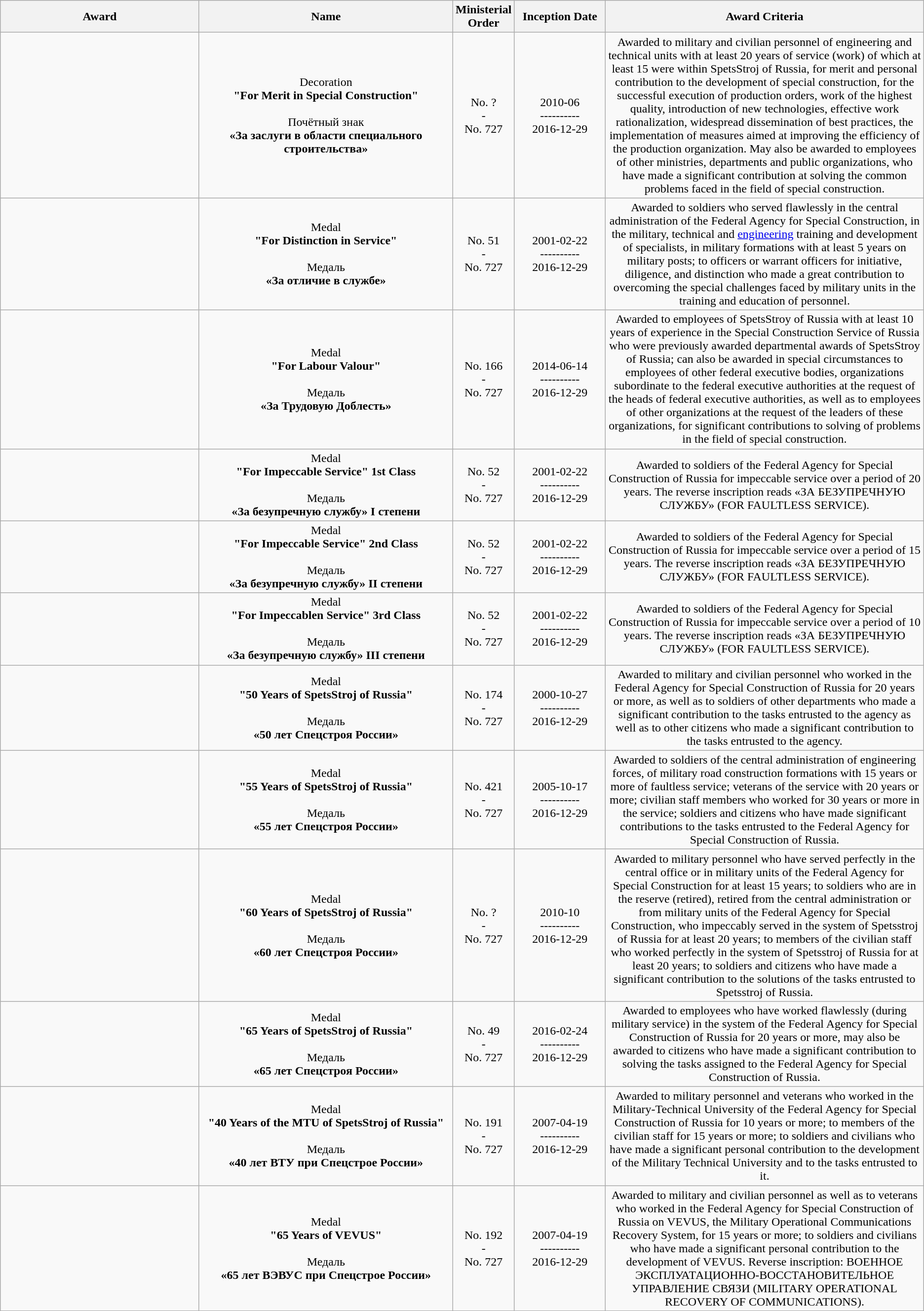<table class="wikitable sortable" style="text-align:center">
<tr>
<th style="width:22%">Award</th>
<th style="width:28%">Name </th>
<th>Ministerial Order</th>
<th style="width:10%">Inception Date</th>
<th style="width:35%">Award Criteria</th>
</tr>
<tr>
<td><br></td>
<td>Decoration<br><strong>"For Merit in Special Construction"</strong><br><br>Почётный знак<br> <strong>«За заслуги в области специального строительства»</strong></td>
<td>No. ?<br>-<br>No. 727</td>
<td>2010-06<br>----------<br>2016-12-29</td>
<td>Awarded to military and civilian personnel of engineering and technical units with at least 20 years of service (work) of which at least 15 were within SpetsStroj of Russia, for merit and personal contribution to the development of special construction, for the successful execution of production orders, work of the highest quality, introduction of new technologies, effective work rationalization, widespread dissemination of best practices, the implementation of measures aimed at improving the efficiency of the production organization. May also be awarded to employees of other ministries, departments and public organizations, who have made a significant contribution at solving the common problems faced in the field of special construction.</td>
</tr>
<tr>
<td><br></td>
<td>Medal<br><strong>"For Distinction in Service"</strong><br><br>Медаль<br><strong>«За отличие в службе»</strong></td>
<td>No. 51<br>-<br>No. 727</td>
<td>2001-02-22<br>----------<br>2016-12-29</td>
<td>Awarded to soldiers who served flawlessly in the central administration of the Federal Agency for Special Construction, in the military, technical and <a href='#'>engineering</a> training and development of specialists, in military formations with at least 5 years on military posts; to officers or warrant officers for initiative, diligence, and distinction who made a great contribution to overcoming the special challenges faced by military units in the training and education of personnel.</td>
</tr>
<tr>
<td><br></td>
<td>Medal<br><strong>"For Labour Valour"</strong><br><br>Медаль<br><strong>«За Трудовую Доблесть»</strong></td>
<td>No. 166<br>-<br>No. 727</td>
<td>2014-06-14<br>----------<br>2016-12-29</td>
<td>Awarded to employees of SpetsStroy of Russia with at least 10 years of experience in the Special Construction Service of Russia who were previously awarded departmental awards of SpetsStroy of Russia; can also be awarded in special circumstances to employees of other federal executive bodies, organizations subordinate to the federal executive authorities at the request of the heads of federal executive authorities, as well as to employees of other organizations at the request of the leaders of these organizations, for significant contributions to solving of problems in the field of special construction.</td>
</tr>
<tr>
<td><br></td>
<td>Medal<br><strong>"For Impeccable Service" 1st Class</strong><br><br>Медаль<br><strong>«За безупречную службу» I степени</strong></td>
<td>No. 52<br>-<br>No. 727</td>
<td>2001-02-22<br>----------<br>2016-12-29</td>
<td>Awarded to soldiers of the Federal Agency for Special Construction of Russia for impeccable service over a period of 20 years. The reverse inscription reads «ЗА БЕЗУПРЕЧНУЮ СЛУЖБУ» (FOR FAULTLESS SERVICE).</td>
</tr>
<tr>
<td><br></td>
<td>Medal<br><strong>"For Impeccable Service" 2nd Class</strong><br><br>Медаль<br><strong>«За безупречную службу» II степени</strong></td>
<td>No. 52<br>-<br>No. 727</td>
<td>2001-02-22<br>----------<br>2016-12-29</td>
<td>Awarded to soldiers of the Federal Agency for Special Construction of Russia for impeccable service over a period of 15 years. The reverse inscription reads «ЗА БЕЗУПРЕЧНУЮ СЛУЖБУ» (FOR FAULTLESS SERVICE).</td>
</tr>
<tr>
<td><br></td>
<td>Medal<br><strong>"For Impeccablen Service" 3rd Class</strong><br><br>Медаль<br><strong>«За безупречную службу» III степени</strong></td>
<td>No. 52<br>-<br>No. 727</td>
<td>2001-02-22<br>----------<br>2016-12-29</td>
<td>Awarded to soldiers of the Federal Agency for Special Construction of Russia for impeccable service over a period of 10 years. The reverse inscription reads «ЗА БЕЗУПРЕЧНУЮ СЛУЖБУ» (FOR FAULTLESS SERVICE).</td>
</tr>
<tr>
<td><br></td>
<td>Medal<br><strong>"50 Years of SpetsStroj of Russia"</strong><br><br>Медаль<br><strong>«50 лет Спецстроя России»</strong></td>
<td>No. 174<br>-<br>No. 727</td>
<td>2000-10-27<br>----------<br>2016-12-29</td>
<td>Awarded to military and civilian personnel who worked in the Federal Agency for Special Construction of Russia  for 20 years or more, as well as to soldiers of other departments who made a significant contribution to the tasks entrusted to the agency as well as to other citizens who made a significant contribution to the tasks entrusted to the agency.</td>
</tr>
<tr>
<td><br></td>
<td>Medal<br><strong>"55 Years of SpetsStroj of Russia"</strong><br><br>Медаль<br><strong>«55 лет Спецстроя России»</strong></td>
<td>No. 421<br>-<br>No. 727</td>
<td>2005-10-17<br>----------<br>2016-12-29</td>
<td>Awarded to soldiers of the central administration of engineering forces, of military road construction formations with 15 years or more of faultless service; veterans of the service with 20 years or more; civilian staff members who worked for 30 years or more in the service; soldiers and citizens who have made significant contributions to the tasks entrusted to the Federal Agency for Special Construction of Russia.</td>
</tr>
<tr>
<td><br></td>
<td>Medal<br><strong>"60 Years of SpetsStroj of Russia"</strong><br><br>Медаль<br><strong>«60 лет Спецстроя России»</strong><br></td>
<td>No. ?<br>-<br>No. 727</td>
<td>2010-10<br>----------<br>2016-12-29</td>
<td>Awarded to military personnel who have served perfectly in the central office or in military units of the Federal Agency for Special Construction for at least 15 years; to soldiers who are in the reserve (retired), retired from the central administration or from military units of the Federal Agency for Special Construction, who impeccably served in the system of Spetsstroj of Russia for at least 20 years; to members of the civilian staff who worked perfectly in the system of Spetsstroj of Russia for at least 20 years; to soldiers and citizens who have made a significant contribution to the solutions of the tasks entrusted to Spetsstroj of Russia.</td>
</tr>
<tr>
<td><br></td>
<td>Medal<br><strong>"65 Years of SpetsStroj of Russia"</strong><br><br>Медаль<br><strong>«65 лет Спецстроя России»</strong><br></td>
<td>No. 49<br>-<br>No. 727</td>
<td>2016-02-24<br>----------<br>2016-12-29</td>
<td>Awarded to employees who have worked flawlessly (during military service) in the system of the Federal Agency for Special Construction of Russia for 20 years or more, may also be awarded to citizens who have made a significant contribution to solving the tasks assigned to the Federal Agency for Special Construction of Russia.</td>
</tr>
<tr>
<td><br></td>
<td>Medal<br><strong>"40 Years of the MTU of SpetsStroj of Russia"</strong><br><br>Медаль<br><strong>«40 лет ВТУ при Спецстрое России»</strong></td>
<td>No. 191<br>-<br>No. 727</td>
<td>2007-04-19<br>----------<br>2016-12-29</td>
<td>Awarded to military personnel and veterans who worked in the Military-Technical University of the Federal Agency for Special Construction of Russia for 10 years or more; to members of the civilian staff for 15 years or more; to soldiers and civilians who have made a significant personal contribution to the development of the Military Technical University and to the tasks entrusted to it.</td>
</tr>
<tr>
<td><br></td>
<td>Medal<br><strong>"65 Years of VEVUS"</strong><br><br>Медаль<br><strong>«65 лет ВЭВУС при Спецстрое России»</strong></td>
<td>No. 192<br>-<br>No. 727</td>
<td>2007-04-19<br>----------<br>2016-12-29</td>
<td>Awarded to military and civilian personnel as well as to veterans who worked in the Federal Agency for Special Construction of Russia on VEVUS, the Military Operational Communications Recovery System, for 15 years or more; to soldiers and civilians who have made a significant personal contribution to the development of VEVUS. Reverse inscription: ВОЕННОЕ ЭКСПЛУАТАЦИОННО-ВОССТАНОВИТЕЛЬНОЕ УПРАВЛЕНИЕ СВЯЗИ (MILITARY OPERATIONAL RECOVERY OF COMMUNICATIONS).</td>
</tr>
</table>
